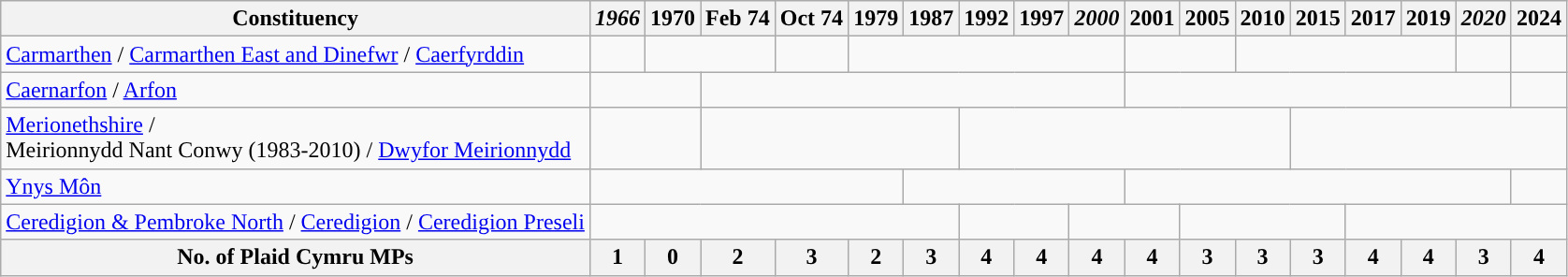<table class="wikitable">
<tr>
<th>Constituency</th>
<th><em>1966</em></th>
<th>1970</th>
<th>Feb 74</th>
<th>Oct 74</th>
<th>1979</th>
<th>1987</th>
<th>1992</th>
<th>1997</th>
<th><em>2000</em></th>
<th>2001</th>
<th>2005</th>
<th>2010</th>
<th>2015</th>
<th>2017</th>
<th>2019</th>
<th><em>2020</em></th>
<th>2024</th>
</tr>
<tr>
<td><a href='#'>Carmarthen</a> / <a href='#'>Carmarthen East and Dinefwr</a> / <a href='#'>Caerfyrddin</a></td>
<td><a href='#'></a></td>
<td colspan="2"></td>
<td><a href='#'></a></td>
<td colspan="5"></td>
<td colspan="2"><a href='#'></a></td>
<td colspan="4"><a href='#'></a></td>
<td colspan="1"></td>
<td colspan="1"><a href='#'></a></td>
</tr>
<tr>
<td><a href='#'>Caernarfon</a> / <a href='#'>Arfon</a></td>
<td colspan="2"></td>
<td colspan="7"><a href='#'></a></td>
<td colspan="7"><a href='#'></a></td>
</tr>
<tr>
<td><a href='#'>Merionethshire</a> /<br> Meirionnydd Nant Conwy (1983-2010) / <a href='#'>Dwyfor Meirionnydd</a></td>
<td colspan="2"></td>
<td colspan="4"><a href='#'></a></td>
<td colspan="6"><a href='#'></a></td>
<td colspan="5"><a href='#'></a></td>
</tr>
<tr>
<td><a href='#'>Ynys Môn</a></td>
<td colspan="5"></td>
<td colspan="4"><a href='#'></a></td>
<td colspan="7"></td>
<td colspan="1"><a href='#'></a></td>
</tr>
<tr>
<td><a href='#'>Ceredigion & Pembroke North</a> / <a href='#'>Ceredigion</a> / <a href='#'>Ceredigion Preseli</a></td>
<td colspan="6"></td>
<td colspan="2"><a href='#'></a></td>
<td colspan="2"><a href='#'></a></td>
<td colspan="3"></td>
<td colspan="4"><a href='#'></a></td>
</tr>
<tr>
<th>No. of Plaid Cymru MPs</th>
<th>1</th>
<th>0</th>
<th>2</th>
<th>3</th>
<th>2</th>
<th>3</th>
<th>4</th>
<th>4</th>
<th>4</th>
<th>4</th>
<th>3</th>
<th>3</th>
<th>3</th>
<th>4</th>
<th>4</th>
<th>3</th>
<th>4</th>
</tr>
</table>
